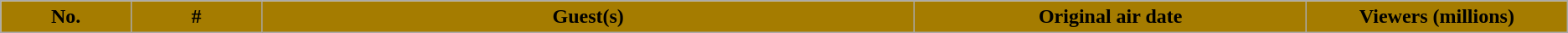<table class="wikitable plainrowheaders">
<tr>
<th style="background: #A57C00;color:#;width:5%;">No.</th>
<th style="background: #A57C00;color:#;width:5%;">#</th>
<th style="background: #A57C00;color:#;width:25%;">Guest(s)</th>
<th style="background: #A57C00;color:#;width:15%;">Original air date</th>
<th style="background: #A57C00;color:#;width:10%;">Viewers (millions)<br>











</th>
</tr>
</table>
